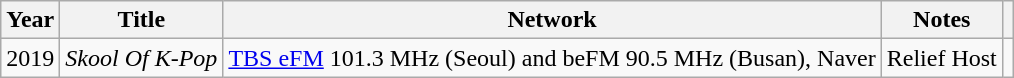<table class="wikitable">
<tr>
<th>Year</th>
<th>Title</th>
<th>Network</th>
<th>Notes</th>
<th></th>
</tr>
<tr>
<td>2019</td>
<td><em>Skool Of K-Pop</em></td>
<td><a href='#'>TBS eFM</a> 101.3 MHz (Seoul) and beFM 90.5 MHz (Busan), Naver</td>
<td>Relief Host</td>
<td></td>
</tr>
</table>
